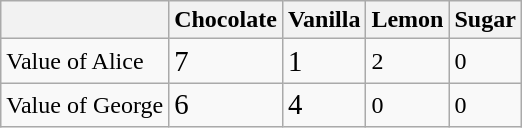<table class="wikitable">
<tr>
<th></th>
<th>Chocolate</th>
<th>Vanilla</th>
<th>Lemon</th>
<th>Sugar</th>
</tr>
<tr>
<td>Value of Alice</td>
<td><big>7</big></td>
<td><big>1</big></td>
<td>2</td>
<td>0</td>
</tr>
<tr>
<td>Value of George</td>
<td><big>6</big></td>
<td><big>4</big></td>
<td>0</td>
<td>0</td>
</tr>
</table>
